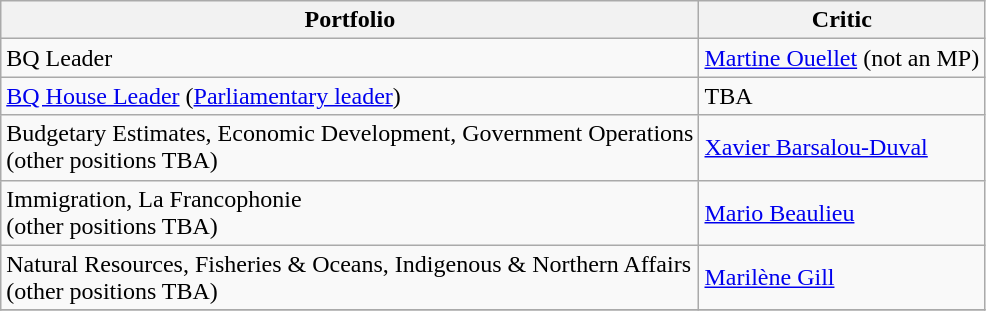<table class="wikitable">
<tr>
<th>Portfolio</th>
<th>Critic</th>
</tr>
<tr>
<td>BQ Leader</td>
<td><a href='#'>Martine Ouellet</a> (not an MP)</td>
</tr>
<tr>
<td><a href='#'>BQ House Leader</a> (<a href='#'>Parliamentary leader</a>)</td>
<td>TBA</td>
</tr>
<tr>
<td>Budgetary Estimates, Economic Development, Government Operations<br>(other positions TBA)</td>
<td><a href='#'>Xavier Barsalou-Duval</a></td>
</tr>
<tr>
<td>Immigration, La Francophonie<br>(other positions TBA)</td>
<td><a href='#'>Mario Beaulieu</a></td>
</tr>
<tr>
<td>Natural Resources, Fisheries & Oceans,  Indigenous & Northern Affairs<br>(other positions TBA)</td>
<td><a href='#'>Marilène Gill</a></td>
</tr>
<tr>
</tr>
</table>
